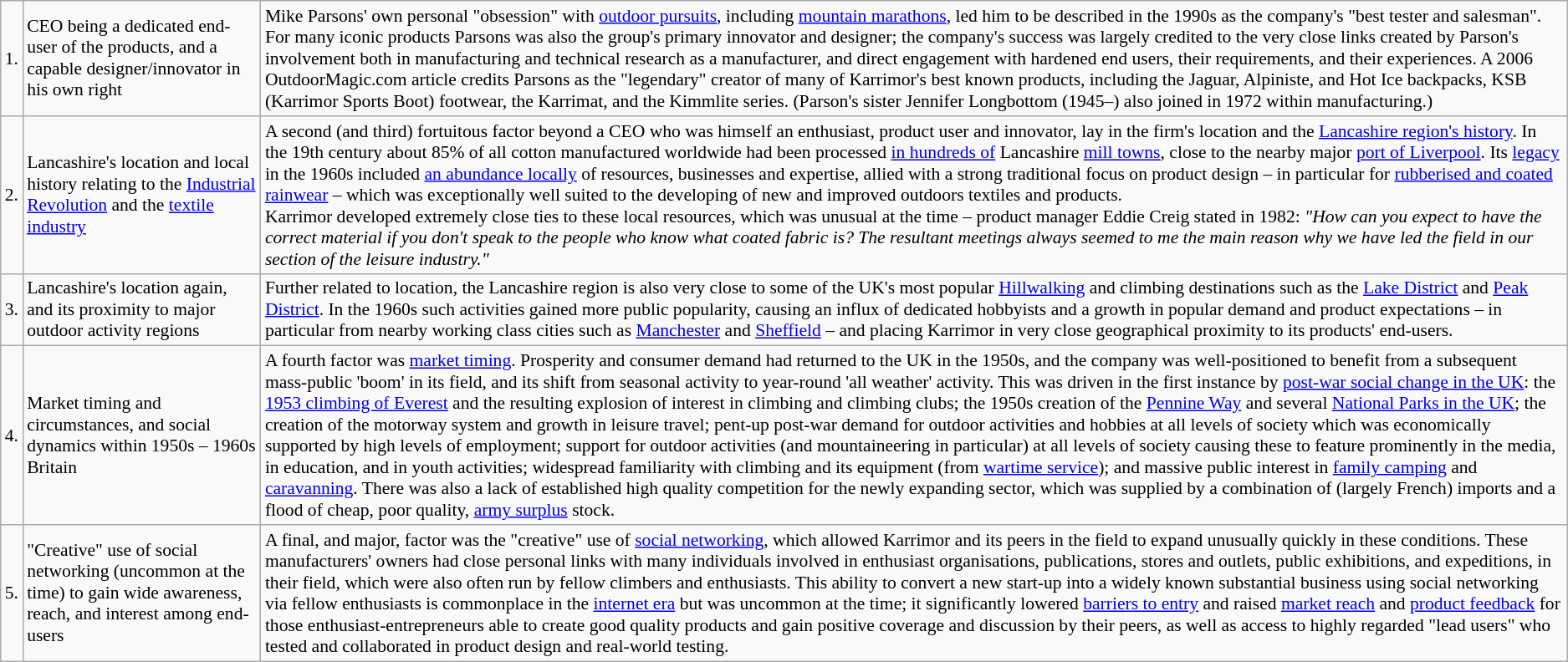<table class=wikitable style="font-size:90%">
<tr>
<td>1.</td>
<td>CEO being a dedicated end-user of the products, and a capable designer/innovator in his own right</td>
<td>Mike Parsons' own personal "obsession" with <a href='#'>outdoor pursuits</a>, including <a href='#'>mountain marathons</a>, led him to be described in the 1990s as the company's "best tester and salesman". For many iconic products Parsons was also the group's primary innovator and designer; the company's success was largely credited to the very close links created by Parson's involvement both in manufacturing and technical research as a manufacturer, and direct engagement with hardened end users, their requirements, and their experiences. A 2006 OutdoorMagic.com article credits Parsons as the "legendary" creator of many of Karrimor's best known products, including the Jaguar, Alpiniste, and Hot Ice backpacks, KSB (Karrimor Sports Boot) footwear, the Karrimat, and the Kimmlite series. (Parson's sister Jennifer Longbottom (1945–) also joined in 1972 within manufacturing.)</td>
</tr>
<tr>
<td>2.</td>
<td>Lancashire's location and local history relating to the <a href='#'>Industrial Revolution</a> and the <a href='#'>textile industry</a></td>
<td>A second (and third) fortuitous factor beyond a CEO who was himself an enthusiast, product user and innovator, lay in the firm's location and the <a href='#'>Lancashire region's history</a>. In the 19th century about 85% of all cotton manufactured worldwide had been processed <a href='#'>in hundreds of</a> Lancashire <a href='#'>mill towns</a>, close to the nearby major <a href='#'>port of Liverpool</a>. Its <a href='#'>legacy</a> in the 1960s included <a href='#'>an abundance locally</a> of resources, businesses and expertise, allied with a strong traditional focus on product design – in particular for <a href='#'>rubberised and coated rainwear</a> – which was exceptionally well suited to the developing of new and improved outdoors textiles and products.<br>Karrimor developed extremely close ties to these local resources, which was unusual at the time – product manager Eddie Creig stated in 1982: <em>"How can you expect to have the correct material if you don't speak to the people who know what coated fabric is? The resultant meetings always seemed to me the main reason why we have led the field in our section of the leisure industry."</em></td>
</tr>
<tr>
<td>3.</td>
<td>Lancashire's location again, and its proximity to major outdoor activity regions</td>
<td>Further related to location, the Lancashire region is also very close to some of the UK's most popular <a href='#'>Hillwalking</a> and climbing destinations such as the <a href='#'>Lake District</a> and <a href='#'>Peak District</a>. In the 1960s such activities gained more public popularity, causing an influx of dedicated hobbyists and a growth in popular demand and product expectations – in particular from nearby working class cities such as <a href='#'>Manchester</a> and <a href='#'>Sheffield</a> – and placing Karrimor in very close geographical proximity to its products' end-users.</td>
</tr>
<tr>
<td>4.</td>
<td>Market timing and circumstances, and social dynamics within 1950s – 1960s Britain</td>
<td>A fourth factor was <a href='#'>market timing</a>. Prosperity and consumer demand had returned to the UK in the 1950s, and the company was well-positioned to benefit from a subsequent mass-public 'boom' in its field, and its shift from seasonal activity to year-round 'all weather' activity. This was driven in the first instance by <a href='#'>post-war social change in the UK</a>: the <a href='#'>1953 climbing of Everest</a> and the resulting explosion of interest in climbing and climbing clubs; the 1950s creation of the <a href='#'>Pennine Way</a> and several <a href='#'>National Parks in the UK</a>; the creation of the motorway system and growth in leisure travel; pent-up post-war demand for outdoor activities and hobbies at all levels of society which was economically supported by high levels of employment; support for outdoor activities (and mountaineering in particular) at all levels of society causing these to feature prominently in the media, in education, and in youth activities; widespread familiarity with climbing and its equipment (from <a href='#'>wartime service</a>); and massive public interest in <a href='#'>family camping</a> and <a href='#'>caravanning</a>. There was also a lack of established high quality competition for the newly expanding sector, which was supplied by a combination of (largely French) imports and a flood of cheap, poor quality, <a href='#'>army surplus</a> stock.</td>
</tr>
<tr>
<td>5.</td>
<td>"Creative" use of social networking (uncommon at the time) to gain wide awareness, reach, and interest among end-users</td>
<td>A final, and major, factor was the "creative" use of <a href='#'>social networking</a>, which allowed Karrimor and its peers in the field to expand unusually quickly in these conditions. These manufacturers' owners had close personal links with many individuals involved in enthusiast organisations, publications, stores and outlets, public exhibitions, and expeditions, in their field, which were also often run by fellow climbers and enthusiasts. This ability to convert a new start-up into a widely known substantial business using social networking via fellow enthusiasts is commonplace in the <a href='#'>internet era</a> but was uncommon at the time; it significantly lowered <a href='#'>barriers to entry</a> and raised <a href='#'>market reach</a> and <a href='#'>product feedback</a> for those enthusiast-entrepreneurs able to create good quality products and gain positive coverage and discussion by their peers, as well as access to highly regarded "lead users" who tested and collaborated in product design and real-world testing.</td>
</tr>
</table>
